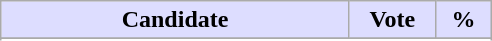<table class="wikitable">
<tr>
<th style="background:#ddf; width:225px;">Candidate</th>
<th style="background:#ddf; width:50px;">Vote</th>
<th style="background:#ddf; width:30px;">%</th>
</tr>
<tr>
</tr>
<tr>
</tr>
</table>
